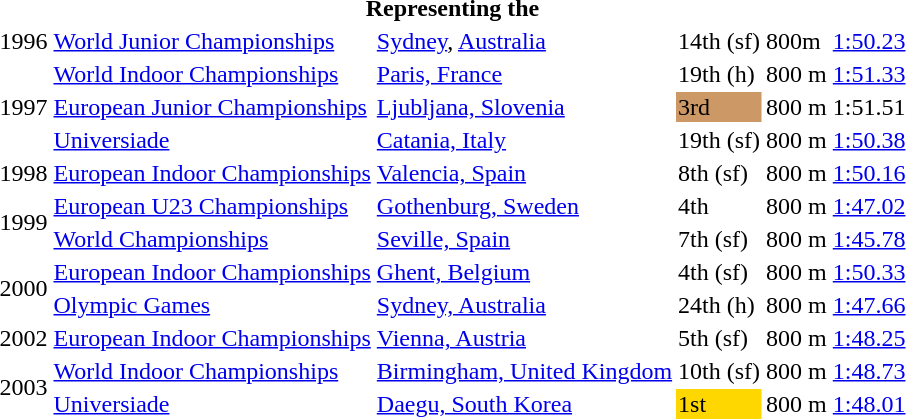<table>
<tr>
<th colspan="6">Representing the </th>
</tr>
<tr>
<td>1996</td>
<td><a href='#'>World Junior Championships</a></td>
<td><a href='#'>Sydney</a>, <a href='#'>Australia</a></td>
<td>14th (sf)</td>
<td>800m</td>
<td><a href='#'>1:50.23</a></td>
</tr>
<tr>
<td rowspan=3>1997</td>
<td><a href='#'>World Indoor Championships</a></td>
<td><a href='#'>Paris, France</a></td>
<td>19th (h)</td>
<td>800 m</td>
<td><a href='#'>1:51.33</a></td>
</tr>
<tr>
<td><a href='#'>European Junior Championships</a></td>
<td><a href='#'>Ljubljana, Slovenia</a></td>
<td bgcolor=cc9966>3rd</td>
<td>800 m</td>
<td>1:51.51</td>
</tr>
<tr>
<td><a href='#'>Universiade</a></td>
<td><a href='#'>Catania, Italy</a></td>
<td>19th (sf)</td>
<td>800 m</td>
<td><a href='#'>1:50.38</a></td>
</tr>
<tr>
<td>1998</td>
<td><a href='#'>European Indoor Championships</a></td>
<td><a href='#'>Valencia, Spain</a></td>
<td>8th (sf)</td>
<td>800 m</td>
<td><a href='#'>1:50.16</a></td>
</tr>
<tr>
<td rowspan=2>1999</td>
<td><a href='#'>European U23 Championships</a></td>
<td><a href='#'>Gothenburg, Sweden</a></td>
<td>4th</td>
<td>800 m</td>
<td><a href='#'>1:47.02</a></td>
</tr>
<tr>
<td><a href='#'>World Championships</a></td>
<td><a href='#'>Seville, Spain</a></td>
<td>7th (sf)</td>
<td>800 m</td>
<td><a href='#'>1:45.78</a></td>
</tr>
<tr>
<td rowspan=2>2000</td>
<td><a href='#'>European Indoor Championships</a></td>
<td><a href='#'>Ghent, Belgium</a></td>
<td>4th (sf)</td>
<td>800 m</td>
<td><a href='#'>1:50.33</a></td>
</tr>
<tr>
<td><a href='#'>Olympic Games</a></td>
<td><a href='#'>Sydney, Australia</a></td>
<td>24th (h)</td>
<td>800 m</td>
<td><a href='#'>1:47.66</a></td>
</tr>
<tr>
<td>2002</td>
<td><a href='#'>European Indoor Championships</a></td>
<td><a href='#'>Vienna, Austria</a></td>
<td>5th (sf)</td>
<td>800 m</td>
<td><a href='#'>1:48.25</a></td>
</tr>
<tr>
<td rowspan=2>2003</td>
<td><a href='#'>World Indoor Championships</a></td>
<td><a href='#'>Birmingham, United Kingdom</a></td>
<td>10th (sf)</td>
<td>800 m</td>
<td><a href='#'>1:48.73</a></td>
</tr>
<tr>
<td><a href='#'>Universiade</a></td>
<td><a href='#'>Daegu, South Korea</a></td>
<td bgcolor=gold>1st</td>
<td>800 m</td>
<td><a href='#'>1:48.01</a></td>
</tr>
</table>
